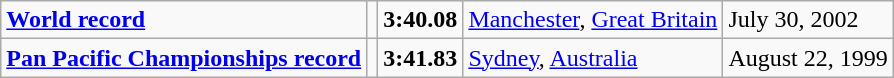<table class="wikitable">
<tr>
<td><strong><a href='#'>World record</a></strong></td>
<td></td>
<td><strong>3:40.08</strong></td>
<td><a href='#'>Manchester</a>, <a href='#'>Great Britain</a></td>
<td>July 30, 2002</td>
</tr>
<tr>
<td><strong><a href='#'>Pan Pacific Championships record</a></strong></td>
<td></td>
<td><strong>3:41.83</strong></td>
<td><a href='#'>Sydney</a>, <a href='#'>Australia</a></td>
<td>August 22, 1999</td>
</tr>
</table>
